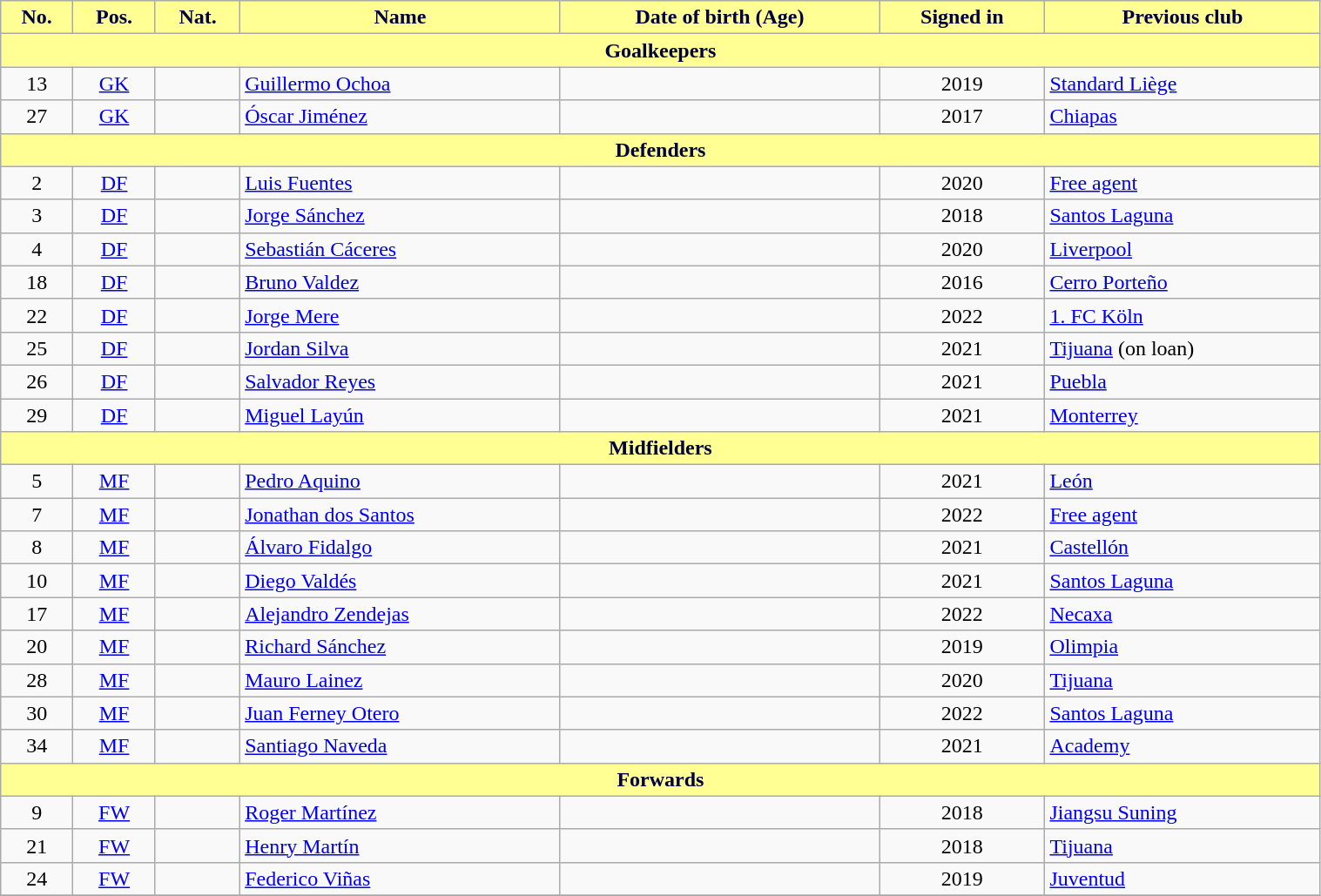<table class="wikitable" style="text-align:center; font-size:100%;width:80%;">
<tr>
<th style="background:#FFFF94; color:#000040; text-align:center;">No.</th>
<th style="background:#FFFF94; color:#000040; text-align:center;">Pos.</th>
<th style="background:#FFFF94; color:#000040; text-align:center;">Nat.</th>
<th style="background:#FFFF94; color:#000040; text-align:center;">Name</th>
<th style="background:#FFFF94; color:#000040; text-align:center;">Date of birth (Age)</th>
<th style="background:#FFFF94; color:#000040; text-align:center;">Signed in</th>
<th style="background:#FFFF94; color:#000040; text-align:center;">Previous club</th>
</tr>
<tr>
<th colspan="7" style="background:#FFFF94; color:#000040; text-align:center">Goalkeepers</th>
</tr>
<tr>
<td>13</td>
<td><a href='#'>GK</a></td>
<td></td>
<td align=left><a href='#'>Guillermo Ochoa</a></td>
<td></td>
<td>2019</td>
<td align=left> <a href='#'>Standard Liège</a></td>
</tr>
<tr>
<td>27</td>
<td><a href='#'>GK</a></td>
<td></td>
<td align=left><a href='#'>Óscar Jiménez</a></td>
<td></td>
<td>2017</td>
<td align=left> <a href='#'>Chiapas</a></td>
</tr>
<tr>
<th colspan="7" style="background:#FFFF94; color:#000040; text-align:center">Defenders</th>
</tr>
<tr>
<td>2</td>
<td><a href='#'>DF</a></td>
<td></td>
<td align=left><a href='#'>Luis Fuentes</a></td>
<td></td>
<td>2020</td>
<td align=left><a href='#'>Free agent</a></td>
</tr>
<tr>
<td>3</td>
<td><a href='#'>DF</a></td>
<td></td>
<td align=left><a href='#'>Jorge Sánchez</a></td>
<td></td>
<td>2018</td>
<td align=left> <a href='#'>Santos Laguna</a></td>
</tr>
<tr>
<td>4</td>
<td><a href='#'>DF</a></td>
<td></td>
<td align=left><a href='#'>Sebastián Cáceres</a></td>
<td></td>
<td>2020</td>
<td align=left> <a href='#'>Liverpool</a></td>
</tr>
<tr>
<td>18</td>
<td><a href='#'>DF</a></td>
<td></td>
<td align=left><a href='#'>Bruno Valdez</a></td>
<td></td>
<td>2016</td>
<td align=left> <a href='#'>Cerro Porteño</a></td>
</tr>
<tr>
<td>22</td>
<td><a href='#'>DF</a></td>
<td></td>
<td align=left><a href='#'>Jorge Mere</a></td>
<td></td>
<td>2022</td>
<td align=left> <a href='#'>1. FC Köln</a></td>
</tr>
<tr>
<td>25</td>
<td><a href='#'>DF</a></td>
<td></td>
<td align=left><a href='#'>Jordan Silva</a></td>
<td></td>
<td>2021</td>
<td align=left> <a href='#'>Tijuana</a> (on loan)</td>
</tr>
<tr>
<td>26</td>
<td><a href='#'>DF</a></td>
<td></td>
<td align=left><a href='#'>Salvador Reyes</a></td>
<td></td>
<td>2021</td>
<td align=left> <a href='#'>Puebla</a></td>
</tr>
<tr>
<td>29</td>
<td><a href='#'>DF</a></td>
<td></td>
<td align=left><a href='#'>Miguel Layún</a></td>
<td></td>
<td>2021</td>
<td align=left> <a href='#'>Monterrey</a></td>
</tr>
<tr>
<th colspan="8" style="background:#FFFF94; color:#000040; text-align:center">Midfielders</th>
</tr>
<tr>
<td>5</td>
<td><a href='#'>MF</a></td>
<td></td>
<td align=left><a href='#'>Pedro Aquino</a></td>
<td></td>
<td>2021</td>
<td align=left> <a href='#'>León</a></td>
</tr>
<tr>
<td>7</td>
<td><a href='#'>MF</a></td>
<td></td>
<td align=left><a href='#'>Jonathan dos Santos</a></td>
<td></td>
<td>2022</td>
<td align=left><a href='#'>Free agent</a></td>
</tr>
<tr>
<td>8</td>
<td><a href='#'>MF</a></td>
<td></td>
<td align=left><a href='#'>Álvaro Fidalgo</a></td>
<td></td>
<td>2021</td>
<td align=left> <a href='#'>Castellón</a></td>
</tr>
<tr>
<td>10</td>
<td><a href='#'>MF</a></td>
<td></td>
<td align=left><a href='#'>Diego Valdés</a></td>
<td></td>
<td>2021</td>
<td align=left> <a href='#'>Santos Laguna</a></td>
</tr>
<tr>
<td>17</td>
<td><a href='#'>MF</a></td>
<td></td>
<td align=left><a href='#'>Alejandro Zendejas</a></td>
<td></td>
<td>2022</td>
<td align=left> <a href='#'>Necaxa</a></td>
</tr>
<tr>
<td>20</td>
<td><a href='#'>MF</a></td>
<td></td>
<td align=left><a href='#'>Richard Sánchez</a></td>
<td></td>
<td>2019</td>
<td align=left> <a href='#'>Olimpia</a></td>
</tr>
<tr>
<td>28</td>
<td><a href='#'>MF</a></td>
<td></td>
<td align=left><a href='#'>Mauro Lainez</a></td>
<td></td>
<td>2020</td>
<td align=left> <a href='#'>Tijuana</a></td>
</tr>
<tr>
<td>30</td>
<td><a href='#'>MF</a></td>
<td></td>
<td align=left><a href='#'>Juan Ferney Otero</a></td>
<td></td>
<td>2022</td>
<td align=left> <a href='#'>Santos Laguna</a></td>
</tr>
<tr>
<td>34</td>
<td><a href='#'>MF</a></td>
<td></td>
<td align=left><a href='#'>Santiago Naveda</a></td>
<td></td>
<td>2021</td>
<td align=left><a href='#'>Academy</a></td>
</tr>
<tr>
<th colspan="7" style="background:#FFFF94; color:#000040; text-align:center">Forwards</th>
</tr>
<tr>
<td>9</td>
<td><a href='#'>FW</a></td>
<td></td>
<td align=left><a href='#'>Roger Martínez</a></td>
<td></td>
<td>2018</td>
<td align=left> <a href='#'>Jiangsu Suning</a></td>
</tr>
<tr>
<td>21</td>
<td><a href='#'>FW</a></td>
<td></td>
<td align=left><a href='#'>Henry Martín</a></td>
<td></td>
<td>2018</td>
<td align=left> <a href='#'>Tijuana</a></td>
</tr>
<tr>
<td>24</td>
<td><a href='#'>FW</a></td>
<td></td>
<td align=left><a href='#'>Federico Viñas</a></td>
<td></td>
<td>2019</td>
<td align=left> <a href='#'>Juventud</a></td>
</tr>
<tr>
</tr>
</table>
